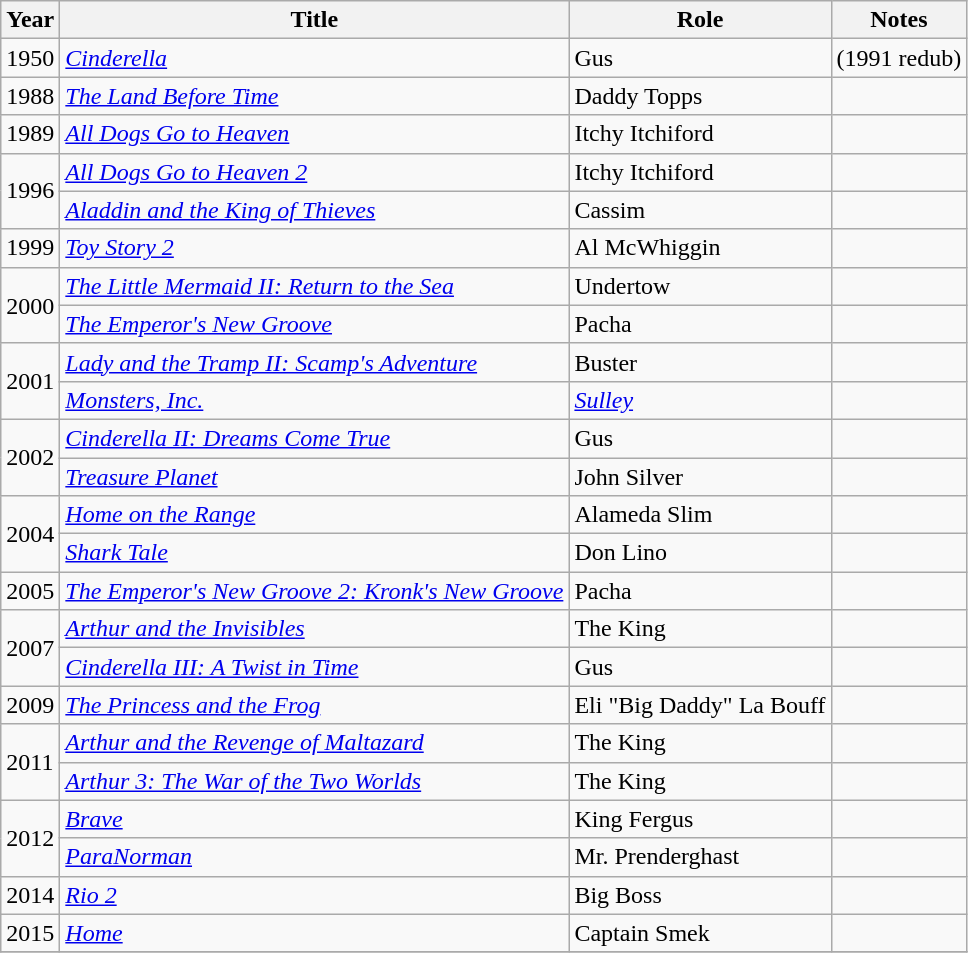<table class="wikitable sortable">
<tr>
<th>Year</th>
<th>Title</th>
<th>Role</th>
<th class="unsortable">Notes</th>
</tr>
<tr>
<td>1950</td>
<td><em><a href='#'>Cinderella</a></em></td>
<td>Gus</td>
<td>(1991 redub)</td>
</tr>
<tr>
<td>1988</td>
<td><em><a href='#'>The Land Before Time</a></em></td>
<td>Daddy Topps</td>
<td></td>
</tr>
<tr>
<td>1989</td>
<td><em><a href='#'>All Dogs Go to Heaven</a></em></td>
<td>Itchy Itchiford</td>
<td></td>
</tr>
<tr>
<td rowspan=2>1996</td>
<td><em><a href='#'>All Dogs Go to Heaven 2</a></em></td>
<td>Itchy Itchiford</td>
<td></td>
</tr>
<tr>
<td><em><a href='#'>Aladdin and the King of Thieves</a></em></td>
<td>Cassim</td>
<td></td>
</tr>
<tr>
<td>1999</td>
<td><em><a href='#'>Toy Story 2</a></em></td>
<td>Al McWhiggin</td>
<td></td>
</tr>
<tr>
<td rowspan=2>2000</td>
<td><em><a href='#'>The Little Mermaid II: Return to the Sea</a></em></td>
<td>Undertow</td>
<td></td>
</tr>
<tr>
<td><em><a href='#'>The Emperor's New Groove</a></em></td>
<td>Pacha</td>
<td></td>
</tr>
<tr>
<td rowspan=2>2001</td>
<td><em><a href='#'>Lady and the Tramp II: Scamp's Adventure</a></em></td>
<td>Buster</td>
<td></td>
</tr>
<tr>
<td><em><a href='#'>Monsters, Inc.</a></em></td>
<td><em><a href='#'>Sulley</a></em></td>
<td></td>
</tr>
<tr>
<td rowspan=2>2002</td>
<td><em><a href='#'>Cinderella II: Dreams Come True</a></em></td>
<td>Gus</td>
<td></td>
</tr>
<tr>
<td><em><a href='#'>Treasure Planet</a></em></td>
<td>John Silver</td>
<td></td>
</tr>
<tr>
<td rowspan=2>2004</td>
<td><em><a href='#'>Home on the Range</a></em></td>
<td>Alameda Slim</td>
<td></td>
</tr>
<tr>
<td><em><a href='#'>Shark Tale</a></em></td>
<td>Don Lino</td>
<td></td>
</tr>
<tr>
<td>2005</td>
<td><em><a href='#'>The Emperor's New Groove 2: Kronk's New Groove</a></em></td>
<td>Pacha</td>
<td></td>
</tr>
<tr>
<td rowspan=2>2007</td>
<td><em><a href='#'>Arthur and the Invisibles</a></em></td>
<td>The King</td>
<td></td>
</tr>
<tr>
<td><em><a href='#'>Cinderella III: A Twist in Time</a></em></td>
<td>Gus</td>
<td></td>
</tr>
<tr>
<td>2009</td>
<td><em><a href='#'>The Princess and the Frog</a></em></td>
<td>Eli "Big Daddy" La Bouff</td>
<td></td>
</tr>
<tr>
<td rowspan=2>2011</td>
<td><em><a href='#'>Arthur and the Revenge of Maltazard</a></em></td>
<td>The King</td>
<td></td>
</tr>
<tr>
<td><em><a href='#'>Arthur 3: The War of the Two Worlds</a></em></td>
<td>The King</td>
<td></td>
</tr>
<tr>
<td rowspan=2>2012</td>
<td><em><a href='#'>Brave</a></em></td>
<td>King Fergus</td>
<td></td>
</tr>
<tr>
<td><em><a href='#'>ParaNorman</a></em></td>
<td>Mr. Prenderghast</td>
<td></td>
</tr>
<tr>
<td>2014</td>
<td><em><a href='#'>Rio 2</a></em></td>
<td>Big Boss</td>
<td></td>
</tr>
<tr>
<td>2015</td>
<td><em><a href='#'>Home</a></em></td>
<td>Captain Smek</td>
<td></td>
</tr>
<tr>
</tr>
</table>
